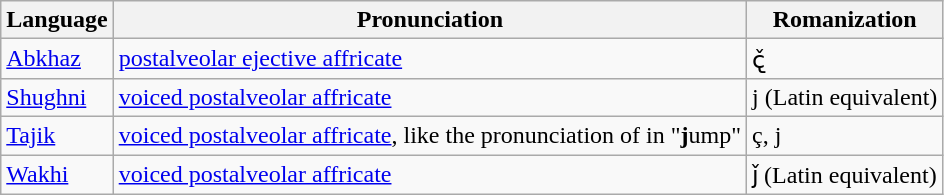<table class=wikitable>
<tr>
<th>Language</th>
<th>Pronunciation</th>
<th>Romanization</th>
</tr>
<tr>
<td><a href='#'>Abkhaz</a></td>
<td> <a href='#'>postalveolar ejective affricate</a></td>
<td>č̢</td>
</tr>
<tr>
<td><a href='#'>Shughni</a></td>
<td> <a href='#'>voiced postalveolar affricate</a></td>
<td>j (Latin equivalent)</td>
</tr>
<tr>
<td><a href='#'>Tajik</a></td>
<td> <a href='#'>voiced postalveolar affricate</a>, like the pronunciation of  in "<strong>j</strong>ump"</td>
<td>ç, j</td>
</tr>
<tr>
<td><a href='#'>Wakhi</a></td>
<td> <a href='#'>voiced postalveolar affricate</a></td>
<td>ǰ (Latin equivalent)</td>
</tr>
</table>
